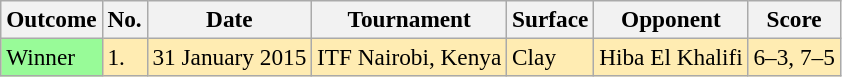<table class="wikitable nowrap" style=font-size:97%>
<tr>
<th>Outcome</th>
<th>No.</th>
<th>Date</th>
<th>Tournament</th>
<th>Surface</th>
<th>Opponent</th>
<th>Score</th>
</tr>
<tr bgcolor=#ffecb2>
<td bgcolor="98FB98">Winner</td>
<td>1.</td>
<td>31 January 2015</td>
<td>ITF Nairobi, Kenya</td>
<td>Clay</td>
<td> Hiba El Khalifi</td>
<td>6–3, 7–5</td>
</tr>
</table>
